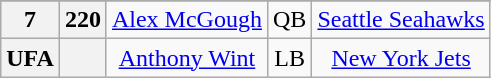<table class="wikitable" style="text-align:center;">
<tr>
</tr>
<tr>
<th>7</th>
<th>220</th>
<td><a href='#'>Alex McGough</a></td>
<td>QB</td>
<td><a href='#'>Seattle Seahawks</a></td>
</tr>
<tr>
<th>UFA</th>
<th></th>
<td><a href='#'>Anthony Wint</a></td>
<td>LB</td>
<td><a href='#'>New York Jets</a></td>
</tr>
</table>
